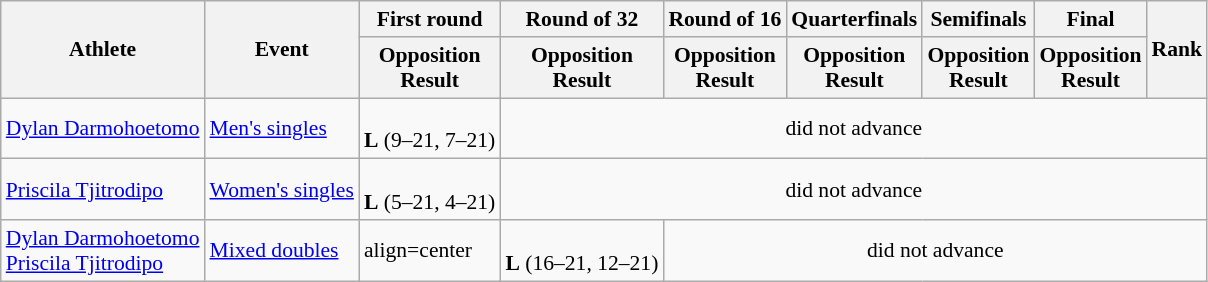<table class="wikitable" style="font-size:90%">
<tr>
<th rowspan="2">Athlete</th>
<th rowspan="2">Event</th>
<th>First round</th>
<th>Round of 32</th>
<th>Round of 16</th>
<th>Quarterfinals</th>
<th>Semifinals</th>
<th>Final</th>
<th rowspan="2">Rank</th>
</tr>
<tr>
<th>Opposition<br>Result</th>
<th>Opposition<br>Result</th>
<th>Opposition<br>Result</th>
<th>Opposition<br>Result</th>
<th>Opposition<br>Result</th>
<th>Opposition<br>Result</th>
</tr>
<tr>
<td><a href='#'>Dylan Darmohoetomo</a></td>
<td><a href='#'>Men's singles</a></td>
<td align=center><br><strong>L</strong> (9–21, 7–21)</td>
<td align=center colspan=6>did not advance</td>
</tr>
<tr>
<td><a href='#'>Priscila Tjitrodipo</a></td>
<td><a href='#'>Women's singles</a></td>
<td align=center><br><strong>L</strong> (5–21, 4–21)</td>
<td align=center colspan=6>did not advance</td>
</tr>
<tr>
<td><a href='#'>Dylan Darmohoetomo</a><br><a href='#'>Priscila Tjitrodipo</a></td>
<td><a href='#'>Mixed doubles</a></td>
<td>align=center </td>
<td align=center><br><strong>L</strong> (16–21, 12–21)</td>
<td align=center colspan=5>did not advance</td>
</tr>
</table>
